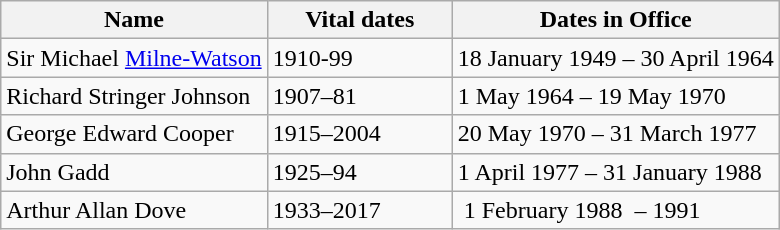<table class="wikitable">
<tr>
<th>Name</th>
<th>Vital dates</th>
<th>Dates in Office</th>
</tr>
<tr>
<td>Sir Michael <a href='#'>Milne-Watson</a></td>
<td>1910-99</td>
<td>18 January 1949 – 30 April 1964</td>
</tr>
<tr>
<td>Richard Stringer Johnson</td>
<td>1907–81       </td>
<td>1 May 1964 – 19 May 1970</td>
</tr>
<tr>
<td>George Edward Cooper</td>
<td>1915–2004           </td>
<td>20 May 1970 – 31 March 1977</td>
</tr>
<tr>
<td>John Gadd</td>
<td>1925–94</td>
<td>1 April 1977 – 31 January 1988</td>
</tr>
<tr>
<td>Arthur Allan Dove</td>
<td>1933–2017 </td>
<td> 1 February 1988  – 1991</td>
</tr>
</table>
